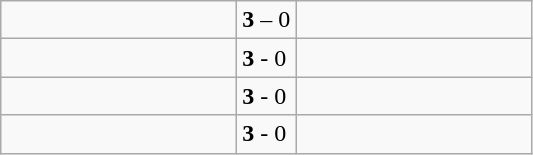<table class="wikitable">
<tr>
<td width=150></td>
<td><strong>3</strong> – 0</td>
<td width=150></td>
</tr>
<tr>
<td></td>
<td><strong>3</strong> - 0</td>
<td></td>
</tr>
<tr>
<td></td>
<td><strong>3</strong> - 0</td>
<td></td>
</tr>
<tr>
<td></td>
<td><strong>3</strong> - 0</td>
<td></td>
</tr>
</table>
